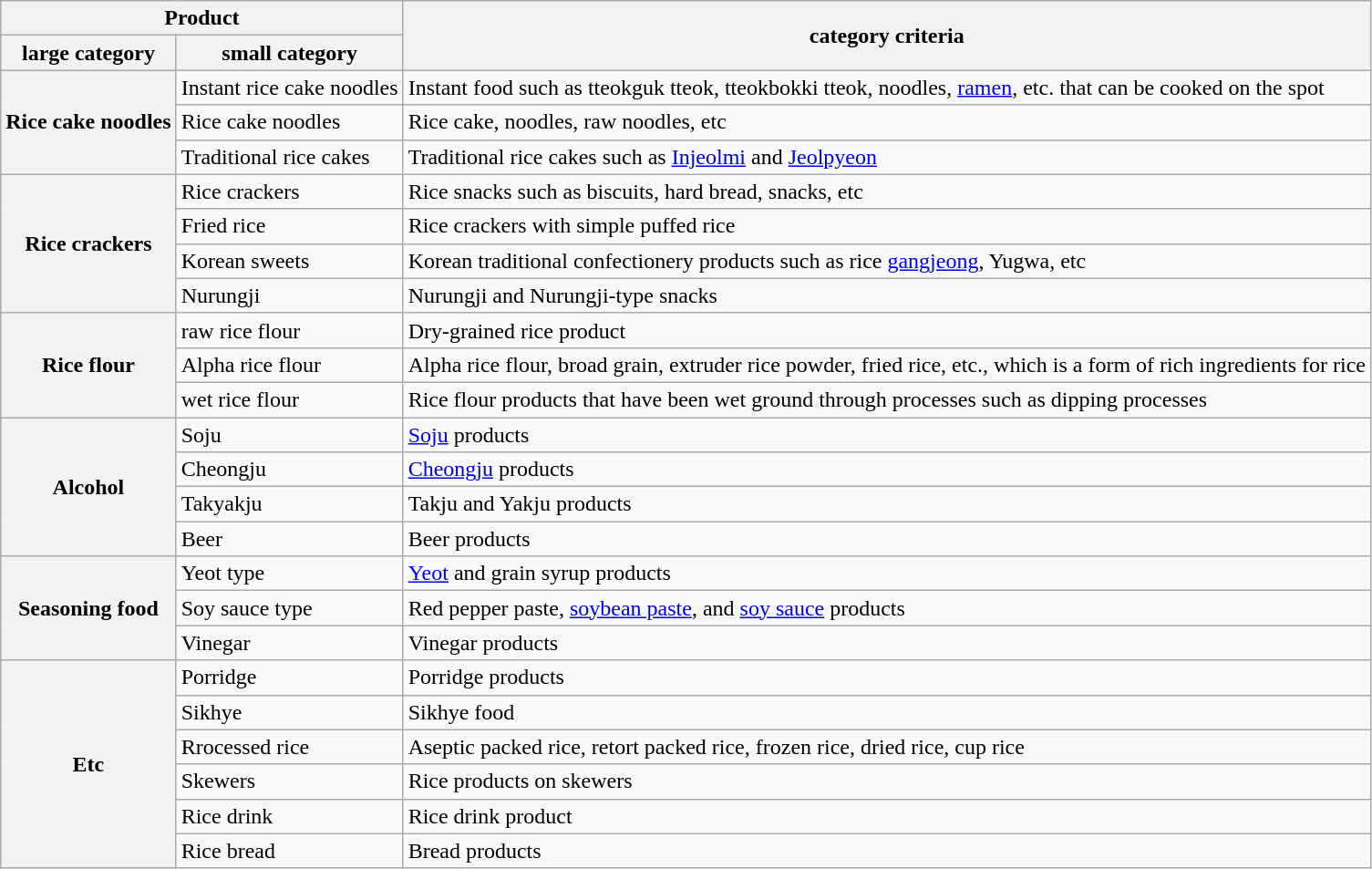<table class="wikitable">
<tr>
<th colspan="2">Product</th>
<th rowspan="2">category criteria</th>
</tr>
<tr>
<th>large category</th>
<th>small category</th>
</tr>
<tr>
<th rowspan="3">Rice cake noodles</th>
<td>Instant rice cake noodles</td>
<td>Instant food such as tteokguk tteok, tteokbokki tteok, noodles, <a href='#'>ramen</a>, etc. that can be cooked on the spot</td>
</tr>
<tr>
<td>Rice cake noodles</td>
<td>Rice cake, noodles, raw noodles, etc</td>
</tr>
<tr>
<td>Traditional rice cakes</td>
<td>Traditional rice cakes such as <a href='#'>Injeolmi</a> and <a href='#'>Jeolpyeon</a></td>
</tr>
<tr>
<th rowspan="4">Rice crackers</th>
<td>Rice crackers</td>
<td>Rice snacks such as biscuits, hard bread, snacks, etc</td>
</tr>
<tr>
<td>Fried rice</td>
<td>Rice crackers with simple puffed rice</td>
</tr>
<tr>
<td>Korean sweets</td>
<td>Korean traditional confectionery products such as rice <a href='#'>gangjeong</a>, Yugwa, etc</td>
</tr>
<tr>
<td>Nurungji</td>
<td>Nurungji and Nurungji-type snacks</td>
</tr>
<tr>
<th rowspan="3">Rice flour</th>
<td>raw rice flour</td>
<td>Dry-grained rice product</td>
</tr>
<tr>
<td>Alpha rice flour</td>
<td>Alpha rice flour, broad grain, extruder rice powder, fried rice, etc., which is a form of rich ingredients for rice</td>
</tr>
<tr>
<td>wet rice flour</td>
<td>Rice flour products that have been wet ground through processes such as dipping processes</td>
</tr>
<tr>
<th rowspan="4">Alcohol</th>
<td>Soju</td>
<td><a href='#'>Soju</a> products</td>
</tr>
<tr>
<td>Cheongju</td>
<td><a href='#'>Cheongju</a> products</td>
</tr>
<tr>
<td>Takyakju</td>
<td>Takju and Yakju products</td>
</tr>
<tr>
<td>Beer</td>
<td>Beer products</td>
</tr>
<tr>
<th rowspan="3">Seasoning food</th>
<td>Yeot type</td>
<td><a href='#'>Yeot</a> and grain syrup products</td>
</tr>
<tr>
<td>Soy sauce type</td>
<td>Red pepper paste, <a href='#'>soybean paste</a>, and <a href='#'>soy sauce</a> products</td>
</tr>
<tr>
<td>Vinegar</td>
<td>Vinegar products</td>
</tr>
<tr>
<th rowspan="6">Etc</th>
<td>Porridge</td>
<td>Porridge products</td>
</tr>
<tr>
<td>Sikhye</td>
<td>Sikhye food</td>
</tr>
<tr>
<td>Rrocessed rice</td>
<td>Aseptic packed rice, retort packed rice, frozen rice, dried rice, cup rice</td>
</tr>
<tr>
<td>Skewers</td>
<td>Rice products on skewers</td>
</tr>
<tr>
<td>Rice drink</td>
<td>Rice drink product</td>
</tr>
<tr>
<td>Rice bread</td>
<td>Bread products</td>
</tr>
</table>
